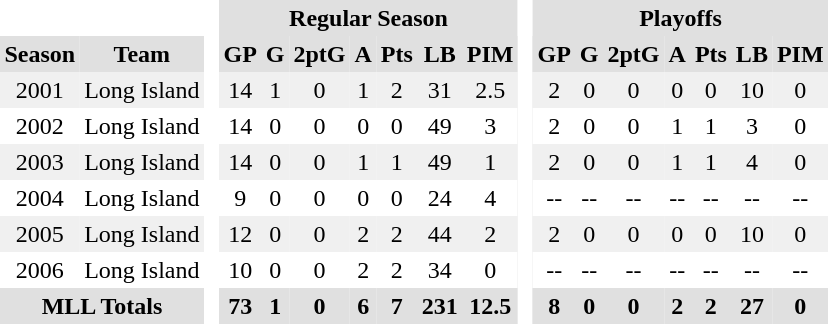<table BORDER="0" CELLPADDING="3" CELLSPACING="0">
<tr ALIGN="center" bgcolor="#e0e0e0">
<th colspan="2" bgcolor="#ffffff"> </th>
<th rowspan="99" bgcolor="#ffffff"> </th>
<th colspan="7">Regular Season</th>
<th rowspan="99" bgcolor="#ffffff"> </th>
<th colspan="7">Playoffs</th>
</tr>
<tr ALIGN="center" bgcolor="#e0e0e0">
<th>Season</th>
<th>Team</th>
<th>GP</th>
<th>G</th>
<th>2ptG</th>
<th>A</th>
<th>Pts</th>
<th>LB</th>
<th>PIM</th>
<th>GP</th>
<th>G</th>
<th>2ptG</th>
<th>A</th>
<th>Pts</th>
<th>LB</th>
<th>PIM</th>
</tr>
<tr ALIGN="center" bgcolor="#f0f0f0">
<td>2001</td>
<td>Long Island</td>
<td>14</td>
<td>1</td>
<td>0</td>
<td>1</td>
<td>2</td>
<td>31</td>
<td>2.5</td>
<td>2</td>
<td>0</td>
<td>0</td>
<td>0</td>
<td>0</td>
<td>10</td>
<td>0</td>
</tr>
<tr ALIGN="center">
<td>2002</td>
<td>Long Island</td>
<td>14</td>
<td>0</td>
<td>0</td>
<td>0</td>
<td>0</td>
<td>49</td>
<td>3</td>
<td>2</td>
<td>0</td>
<td>0</td>
<td>1</td>
<td>1</td>
<td>3</td>
<td>0</td>
</tr>
<tr ALIGN="center" bgcolor="#f0f0f0">
<td>2003</td>
<td>Long Island</td>
<td>14</td>
<td>0</td>
<td>0</td>
<td>1</td>
<td>1</td>
<td>49</td>
<td>1</td>
<td>2</td>
<td>0</td>
<td>0</td>
<td>1</td>
<td>1</td>
<td>4</td>
<td>0</td>
</tr>
<tr ALIGN="center">
<td>2004</td>
<td>Long Island</td>
<td>9</td>
<td>0</td>
<td>0</td>
<td>0</td>
<td>0</td>
<td>24</td>
<td>4</td>
<td>--</td>
<td>--</td>
<td>--</td>
<td>--</td>
<td>--</td>
<td>--</td>
<td>--</td>
</tr>
<tr ALIGN="center" bgcolor="#f0f0f0">
<td>2005</td>
<td>Long Island</td>
<td>12</td>
<td>0</td>
<td>0</td>
<td>2</td>
<td>2</td>
<td>44</td>
<td>2</td>
<td>2</td>
<td>0</td>
<td>0</td>
<td>0</td>
<td>0</td>
<td>10</td>
<td>0</td>
</tr>
<tr ALIGN="center">
<td>2006</td>
<td>Long Island</td>
<td>10</td>
<td>0</td>
<td>0</td>
<td>2</td>
<td>2</td>
<td>34</td>
<td>0</td>
<td>--</td>
<td>--</td>
<td>--</td>
<td>--</td>
<td>--</td>
<td>--</td>
<td>--</td>
</tr>
<tr ALIGN="center" bgcolor="#e0e0e0">
<th colspan="2">MLL Totals</th>
<th>73</th>
<th>1</th>
<th>0</th>
<th>6</th>
<th>7</th>
<th>231</th>
<th>12.5</th>
<th>8</th>
<th>0</th>
<th>0</th>
<th>2</th>
<th>2</th>
<th>27</th>
<th>0</th>
</tr>
</table>
